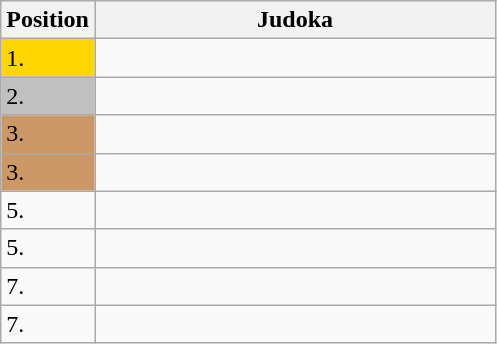<table class=wikitable>
<tr>
<th>Position</th>
<th width=260>Judoka</th>
</tr>
<tr>
<td bgcolor=gold>1.</td>
<td></td>
</tr>
<tr>
<td bgcolor=silver>2.</td>
<td></td>
</tr>
<tr>
<td bgcolor=CC9966>3.</td>
<td></td>
</tr>
<tr>
<td bgcolor=CC9966>3.</td>
<td></td>
</tr>
<tr>
<td>5.</td>
<td></td>
</tr>
<tr>
<td>5.</td>
<td></td>
</tr>
<tr>
<td>7.</td>
<td></td>
</tr>
<tr>
<td>7.</td>
<td></td>
</tr>
</table>
